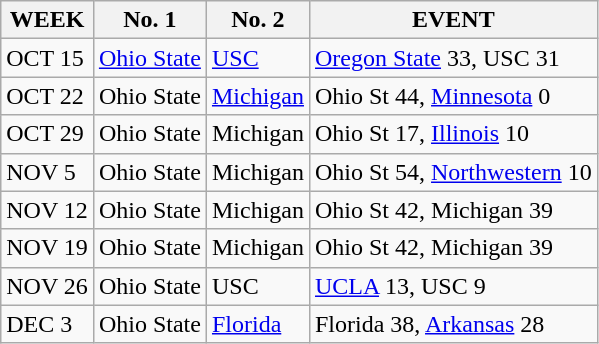<table class="wikitable">
<tr>
<th>WEEK</th>
<th>No. 1</th>
<th>No. 2</th>
<th>EVENT</th>
</tr>
<tr>
<td>OCT 15</td>
<td><a href='#'>Ohio State</a></td>
<td><a href='#'>USC</a></td>
<td><a href='#'>Oregon State</a> 33, USC 31</td>
</tr>
<tr>
<td>OCT 22</td>
<td>Ohio State</td>
<td><a href='#'>Michigan</a></td>
<td>Ohio St 44, <a href='#'>Minnesota</a> 0</td>
</tr>
<tr>
<td>OCT 29</td>
<td>Ohio State</td>
<td>Michigan</td>
<td>Ohio St 17, <a href='#'>Illinois</a> 10</td>
</tr>
<tr>
<td>NOV 5</td>
<td>Ohio State</td>
<td>Michigan</td>
<td>Ohio St 54, <a href='#'>Northwestern</a> 10</td>
</tr>
<tr>
<td>NOV 12</td>
<td>Ohio State</td>
<td>Michigan</td>
<td>Ohio St 42, Michigan 39</td>
</tr>
<tr>
<td>NOV 19</td>
<td>Ohio State</td>
<td>Michigan</td>
<td>Ohio St 42, Michigan 39</td>
</tr>
<tr>
<td>NOV 26</td>
<td>Ohio State</td>
<td>USC</td>
<td><a href='#'>UCLA</a> 13, USC 9</td>
</tr>
<tr>
<td>DEC 3</td>
<td>Ohio State</td>
<td><a href='#'>Florida</a></td>
<td>Florida 38, <a href='#'>Arkansas</a> 28</td>
</tr>
</table>
